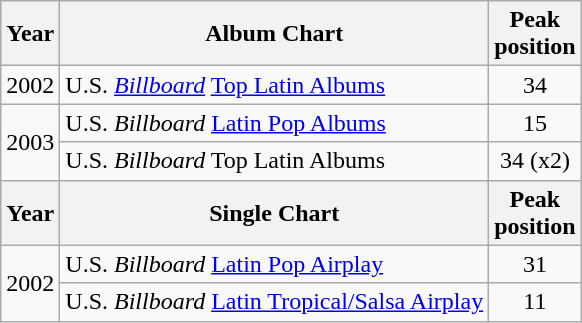<table class="wikitable sortable">
<tr>
<th align="left">Year</th>
<th align="left">Album Chart</th>
<th align="left">Peak<br>position</th>
</tr>
<tr>
<td>2002</td>
<td align="left">U.S. <em><a href='#'>Billboard</a></em> <a href='#'>Top Latin Albums</a></td>
<td align="center">34</td>
</tr>
<tr>
<td rowspan=2>2003</td>
<td align="left">U.S. <em>Billboard</em> <a href='#'>Latin Pop Albums</a></td>
<td align="center">15</td>
</tr>
<tr>
<td align="left">U.S. <em>Billboard</em> Top Latin Albums</td>
<td align="center">34 (x2)</td>
</tr>
<tr bgcolor="#ebf5ff">
<th align="left">Year</th>
<th align="left">Single Chart</th>
<th align="left">Peak<br>position</th>
</tr>
<tr>
<td rowspan="2">2002</td>
<td align="left">U.S. <em>Billboard</em> <a href='#'>Latin Pop Airplay</a></td>
<td align="center">31</td>
</tr>
<tr>
<td align="left">U.S. <em>Billboard</em> <a href='#'>Latin Tropical/Salsa Airplay</a></td>
<td align="center">11</td>
</tr>
</table>
